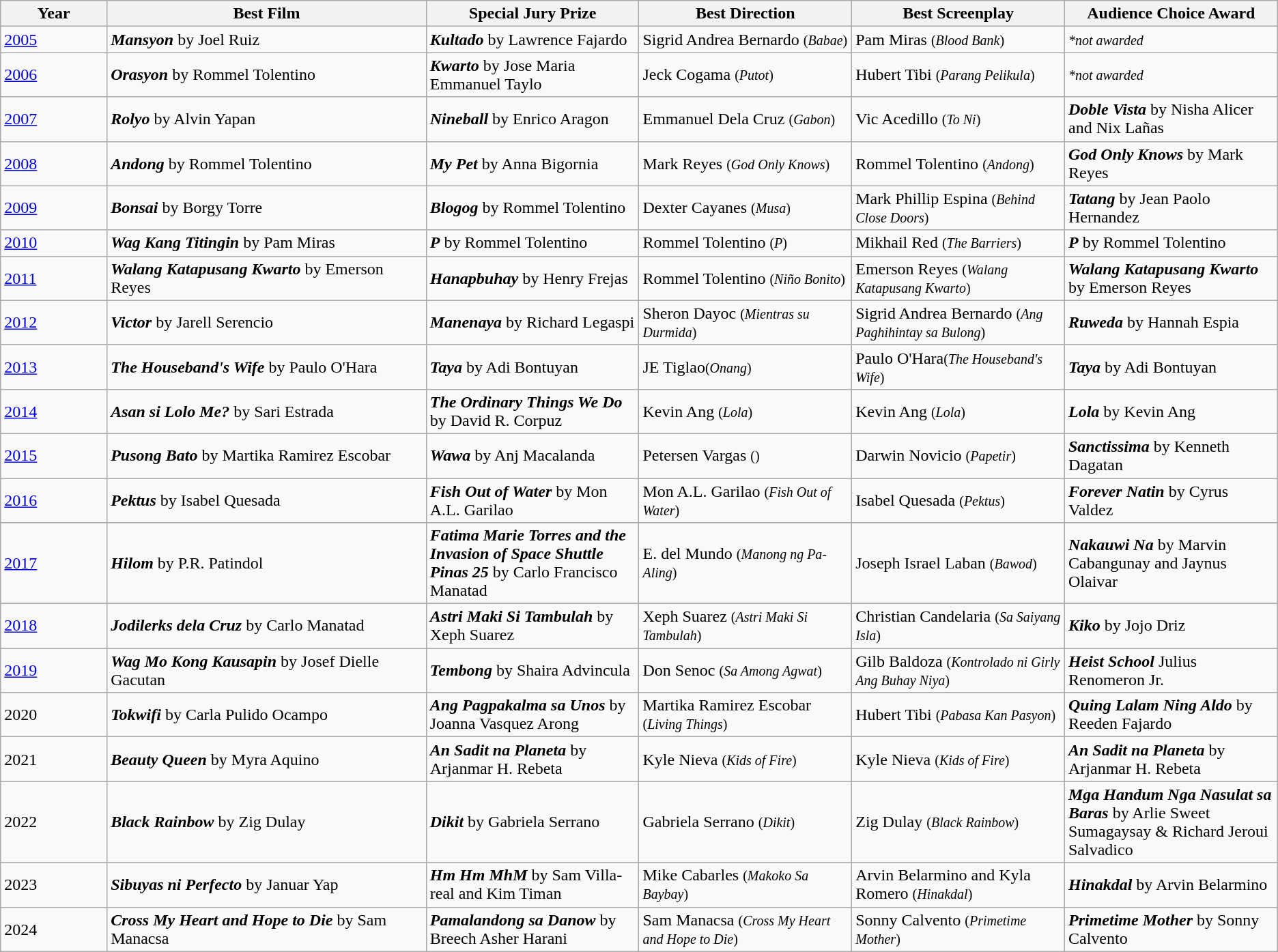<table class="wikitable">
<tr>
<th style="width:5%;">Year</th>
<th style="width:15%;">Best Film</th>
<th style="width:10%;">Special Jury Prize</th>
<th style="width:10%;">Best Direction</th>
<th style="width:10%;">Best Screenplay</th>
<th style="width:10%;">Audience Choice Award</th>
</tr>
<tr>
<td><a href='#'>2005</a></td>
<td><strong><em>Mansyon</em></strong> by Joel Ruiz</td>
<td><strong><em>Kultado</em></strong> by Lawrence Fajardo</td>
<td>Sigrid Andrea Bernardo <small>(<em>Babae</em>)</small></td>
<td>Pam Miras <small>(<em>Blood Bank</em>)</small></td>
<td><small><em>*not awarded</em></small></td>
</tr>
<tr>
<td><a href='#'>2006</a></td>
<td><strong><em>Orasyon</em></strong> by Rommel Tolentino</td>
<td><strong><em>Kwarto</em></strong> by Jose Maria Emmanuel Taylo</td>
<td>Jeck Cogama <small>(<em>Putot</em>)</small></td>
<td>Hubert Tibi <small>(<em>Parang Pelikula</em>)</small></td>
<td><small><em>*not awarded</em></small></td>
</tr>
<tr>
<td><a href='#'>2007</a></td>
<td><strong><em>Rolyo</em></strong> by Alvin Yapan</td>
<td><strong><em>Nineball</em></strong> by Enrico Aragon</td>
<td>Emmanuel Dela Cruz <small>(<em>Gabon</em>)</small></td>
<td>Vic Acedillo <small>(<em>To Ni</em>)</small></td>
<td><strong><em>Doble Vista</em></strong> by Nisha Alicer and Nix Lañas</td>
</tr>
<tr>
<td><a href='#'>2008</a></td>
<td><strong><em>Andong</em></strong> by Rommel Tolentino</td>
<td><strong><em>My Pet</em></strong> by Anna Bigornia</td>
<td>Mark Reyes <small>(<em>God Only Knows</em>)</small></td>
<td>Rommel Tolentino <small>(<em>Andong</em>)</small></td>
<td><strong><em>God Only Knows</em></strong> by Mark Reyes</td>
</tr>
<tr>
<td><a href='#'>2009</a></td>
<td><strong><em>Bonsai</em></strong> by Borgy Torre</td>
<td><strong><em>Blogog</em></strong> by Rommel Tolentino</td>
<td>Dexter Cayanes <small>(<em>Musa</em>)</small></td>
<td>Mark Phillip Espina <small>(<em>Behind Close Doors</em>)</small></td>
<td><strong><em>Tatang</em></strong> by Jean Paolo Hernandez</td>
</tr>
<tr>
<td><a href='#'>2010</a></td>
<td><strong><em>Wag Kang Titingin</em></strong> by Pam Miras</td>
<td><strong><em>P</em></strong> by Rommel Tolentino</td>
<td>Rommel Tolentino <small>(<em>P</em>)</small></td>
<td>Mikhail Red <small>(<em>The Barriers</em>)</small></td>
<td><strong><em>P</em></strong> by Rommel Tolentino</td>
</tr>
<tr>
<td><a href='#'>2011</a></td>
<td><strong><em>Walang Katapusang Kwarto</em></strong> by Emerson Reyes</td>
<td><strong><em>Hanapbuhay</em></strong> by Henry Frejas</td>
<td>Rommel Tolentino <small>(<em>Niño Bonito</em>)</small></td>
<td>Emerson Reyes <small>(<em>Walang Katapusang Kwarto</em>)</small></td>
<td><strong><em>Walang Katapusang Kwarto</em></strong> by Emerson Reyes</td>
</tr>
<tr>
<td><a href='#'>2012</a></td>
<td><strong><em>Victor</em></strong> by Jarell Serencio</td>
<td><strong><em>Manenaya</em></strong> by Richard Legaspi</td>
<td>Sheron Dayoc <small>(<em>Mientras su Durmida</em>)</small></td>
<td>Sigrid Andrea Bernardo <small>(<em>Ang Paghihintay sa Bulong</em>)</small></td>
<td><strong><em>Ruweda</em></strong> by Hannah Espia</td>
</tr>
<tr>
<td><a href='#'>2013</a></td>
<td><strong><em>The Houseband's Wife</em></strong> by Paulo O'Hara</td>
<td><strong><em>Taya</em></strong> by Adi Bontuyan</td>
<td>JE Tiglao<small>(<em>Onang</em>)</small></td>
<td>Paulo O'Hara<small>(<em>The Houseband's Wife</em>)</small></td>
<td><strong><em>Taya</em></strong> by Adi Bontuyan</td>
</tr>
<tr>
<td><a href='#'>2014</a></td>
<td><strong><em>Asan si Lolo Me?</em></strong> by Sari Estrada</td>
<td><strong><em>The Ordinary Things We Do</em></strong> by David R. Corpuz</td>
<td>Kevin Ang <small>(<em>Lola</em>)</small></td>
<td>Kevin Ang <small>(<em>Lola</em>)</small></td>
<td><strong><em>Lola</em></strong> by Kevin Ang</td>
</tr>
<tr>
<td><a href='#'>2015</a></td>
<td><strong><em>Pusong Bato</em></strong> by Martika Ramirez Escobar</td>
<td><strong><em>Wawa</em></strong> by Anj Macalanda</td>
<td>Petersen Vargas <small>(<em></em>)</small></td>
<td>Darwin Novicio <small>(<em>Papetir</em>)</small></td>
<td><strong><em>Sanctissima</em></strong> by Kenneth Dagatan</td>
</tr>
<tr>
<td><a href='#'>2016</a></td>
<td><strong><em>Pektus</em></strong> by Isabel Quesada</td>
<td><strong><em>Fish Out of Water</em></strong> by Mon A.L. Garilao</td>
<td>Mon A.L. Garilao <small>(<em>Fish Out of Water</em>)</small></td>
<td>Isabel Quesada <small>(<em>Pektus</em>)</small></td>
<td><strong><em>Forever Natin</em></strong> by Cyrus Valdez</td>
</tr>
<tr>
</tr>
<tr>
<td><a href='#'>2017</a></td>
<td><strong><em>Hilom</em></strong> by P.R. Patindol</td>
<td><strong><em>Fatima Marie Torres and the Invasion of Space Shuttle Pinas 25</em></strong> by Carlo Francisco Manatad</td>
<td>E. del Mundo <small>(<em>Manong ng Pa-Aling</em>)</small></td>
<td>Joseph Israel Laban <small>(<em>Bawod</em>)</small></td>
<td><strong><em>Nakauwi Na</em></strong> by Marvin Cabangunay and Jaynus Olaivar</td>
</tr>
<tr>
</tr>
<tr>
<td><a href='#'>2018</a></td>
<td><strong><em>Jodilerks dela Cruz</em></strong> by Carlo Manatad</td>
<td><strong><em>Astri Maki Si Tambulah</em></strong> by Xeph Suarez</td>
<td>Xeph Suarez <small>(<em>Astri Maki Si Tambulah</em>)</small></td>
<td>Christian Candelaria <small>(<em>Sa Saiyang Isla</em>)</small></td>
<td><strong><em>Kiko</em></strong> by Jojo Driz</td>
</tr>
<tr>
<td><a href='#'>2019</a></td>
<td><strong><em>Wag Mo Kong Kausapin</em></strong> by Josef Dielle Gacutan</td>
<td><strong><em>Tembong</em></strong> by Shaira Advincula</td>
<td>Don Senoc <small>(<em>Sa Among Agwat</em>)</small></td>
<td>Gilb Baldoza <small>(<em>Kontrolado ni Girly Ang Buhay Niya</em>)</small></td>
<td><strong><em>Heist School</em></strong> Julius Renomeron Jr.</td>
</tr>
<tr>
<td>2020</td>
<td><strong><em>Tokwifi</em></strong> by Carla Pulido Ocampo</td>
<td><strong><em>Ang Pagpakalma sa Unos</em></strong> by Joanna Vasquez Arong</td>
<td>Martika Ramirez Escobar <small>(<em>Living Things</em>)</small></td>
<td>Hubert Tibi <small>(<em>Pabasa Kan Pasyon</em>)</small></td>
<td><strong><em>Quing Lalam Ning Aldo</em></strong> by Reeden Fajardo</td>
</tr>
<tr>
<td>2021</td>
<td><strong><em>Beauty Queen</em></strong> by Myra Aquino</td>
<td><strong><em>An Sadit na Planeta</em></strong> by Arjanmar H. Rebeta</td>
<td>Kyle Nieva <small>(<em>Kids of Fire</em>)</small></td>
<td>Kyle Nieva <small>(<em>Kids of Fire</em>)</small></td>
<td><strong><em>An Sadit na Planeta</em></strong> by Arjanmar H. Rebeta</td>
</tr>
<tr>
<td>2022</td>
<td><strong><em>Black Rainbow</em></strong> by Zig Dulay</td>
<td><strong><em>Dikit</em></strong> by Gabriela Serrano</td>
<td>Gabriela Serrano <small>(<em>Dikit</em>)</small></td>
<td>Zig Dulay <small>(<em>Black Rainbow</em>)</small></td>
<td><strong><em>Mga Handum Nga Nasulat sa Baras</em></strong> by Arlie Sweet Sumagaysay & Richard Jeroui Salvadico</td>
</tr>
<tr>
<td>2023</td>
<td><strong><em>Sibuyas ni Perfecto</em></strong> by Januar Yap</td>
<td><strong><em>Hm Hm MhM</em></strong> by Sam Villa-real and Kim Timan</td>
<td>Mike Cabarles <small>(<em>Makoko Sa Baybay</em>)</small></td>
<td>Arvin Belarmino and Kyla Romero <small>(<em>Hinakdal</em>)</small></td>
<td><strong><em>Hinakdal</em></strong> by Arvin Belarmino</td>
</tr>
<tr>
<td>2024</td>
<td><strong><em>Cross My Heart and Hope to Die</em></strong> by Sam Manacsa</td>
<td><strong><em>Pamalandong sa Danow</em></strong> by Breech Asher Harani</td>
<td>Sam Manacsa <small>(<em>Cross My Heart and Hope to Die</em>)</small></td>
<td>Sonny Calvento <small>(<em>Primetime Mother</em>)</small></td>
<td><strong><em>Primetime Mother</em></strong> by Sonny Calvento</td>
</tr>
</table>
